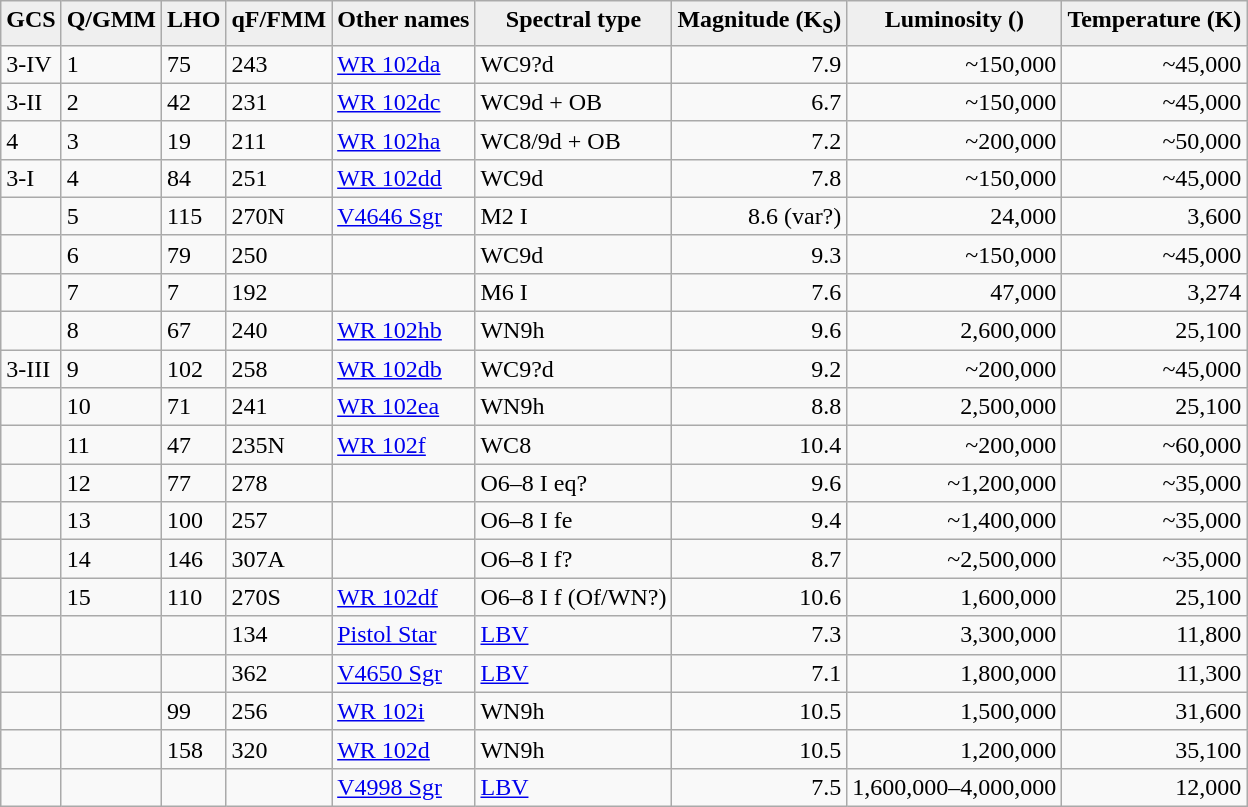<table class="wikitable sortable">
<tr>
<th style="vertical-align:top; background:#efefef;">GCS</th>
<th style="vertical-align:top; background:#efefef;">Q/GMM</th>
<th style="vertical-align:top; background:#efefef;">LHO</th>
<th style="vertical-align:top; background:#efefef;">qF/FMM</th>
<th style="vertical-align:top; background:#efefef;">Other names</th>
<th style="vertical-align:top; background:#efefef;">Spectral type</th>
<th style="vertical-align:top; background:#efefef;">Magnitude (K<sub>S</sub>)</th>
<th style="vertical-align:top; background:#efefef;">Luminosity ()</th>
<th style="vertical-align:top; background:#efefef;">Temperature (K)</th>
</tr>
<tr>
<td>3-IV</td>
<td>1</td>
<td>75</td>
<td>243</td>
<td><a href='#'>WR 102da</a></td>
<td>WC9?d</td>
<td style="text-align:right;">7.9</td>
<td style="text-align:right;">~150,000</td>
<td style="text-align:right;">~45,000</td>
</tr>
<tr>
<td>3-II</td>
<td>2</td>
<td>42</td>
<td>231</td>
<td><a href='#'>WR 102dc</a></td>
<td>WC9d + OB</td>
<td style="text-align:right;">6.7</td>
<td style="text-align:right;">~150,000</td>
<td style="text-align:right;">~45,000</td>
</tr>
<tr>
<td>4</td>
<td>3</td>
<td>19</td>
<td>211</td>
<td><a href='#'>WR 102ha</a></td>
<td>WC8/9d + OB</td>
<td style="text-align:right;">7.2</td>
<td style="text-align:right;">~200,000</td>
<td style="text-align:right;">~50,000</td>
</tr>
<tr>
<td>3-I</td>
<td>4</td>
<td>84</td>
<td>251</td>
<td><a href='#'>WR 102dd</a></td>
<td>WC9d</td>
<td style="text-align:right;">7.8</td>
<td style="text-align:right;">~150,000</td>
<td style="text-align:right;">~45,000</td>
</tr>
<tr>
<td></td>
<td>5</td>
<td>115</td>
<td>270N</td>
<td><a href='#'>V4646 Sgr</a></td>
<td>M2 I</td>
<td style="text-align:right;">8.6 (var?)</td>
<td style="text-align:right;">24,000</td>
<td style="text-align:right;">3,600</td>
</tr>
<tr>
<td></td>
<td>6</td>
<td>79</td>
<td>250</td>
<td></td>
<td>WC9d</td>
<td style="text-align:right;">9.3</td>
<td style="text-align:right;">~150,000</td>
<td style="text-align:right;">~45,000</td>
</tr>
<tr>
<td></td>
<td>7</td>
<td>7</td>
<td>192</td>
<td></td>
<td>M6 I</td>
<td style="text-align:right;">7.6</td>
<td style="text-align:right;">47,000</td>
<td style="text-align:right;">3,274</td>
</tr>
<tr>
<td></td>
<td>8</td>
<td>67</td>
<td>240</td>
<td><a href='#'>WR 102hb</a></td>
<td>WN9h</td>
<td style="text-align:right;">9.6</td>
<td style="text-align:right;">2,600,000</td>
<td style="text-align:right;">25,100</td>
</tr>
<tr>
<td>3-III</td>
<td>9</td>
<td>102</td>
<td>258</td>
<td><a href='#'>WR 102db</a></td>
<td>WC9?d</td>
<td style="text-align:right;">9.2</td>
<td style="text-align:right;">~200,000</td>
<td style="text-align:right;">~45,000</td>
</tr>
<tr>
<td></td>
<td>10</td>
<td>71</td>
<td>241</td>
<td><a href='#'>WR 102ea</a></td>
<td>WN9h</td>
<td style="text-align:right;">8.8</td>
<td style="text-align:right;">2,500,000</td>
<td style="text-align:right;">25,100</td>
</tr>
<tr>
<td></td>
<td>11</td>
<td>47</td>
<td>235N</td>
<td><a href='#'>WR 102f</a></td>
<td>WC8</td>
<td style="text-align:right;">10.4</td>
<td style="text-align:right;">~200,000</td>
<td style="text-align:right;">~60,000</td>
</tr>
<tr>
<td></td>
<td>12</td>
<td>77</td>
<td>278</td>
<td></td>
<td>O6–8 I eq?</td>
<td style="text-align:right;">9.6</td>
<td style="text-align:right;">~1,200,000</td>
<td style="text-align:right;">~35,000</td>
</tr>
<tr>
<td></td>
<td>13</td>
<td>100</td>
<td>257</td>
<td></td>
<td>O6–8 I fe</td>
<td style="text-align:right;">9.4</td>
<td style="text-align:right;">~1,400,000</td>
<td style="text-align:right;">~35,000</td>
</tr>
<tr>
<td></td>
<td>14</td>
<td>146</td>
<td>307A</td>
<td></td>
<td>O6–8 I f?</td>
<td style="text-align:right;">8.7</td>
<td style="text-align:right;">~2,500,000</td>
<td style="text-align:right;">~35,000</td>
</tr>
<tr>
<td></td>
<td>15</td>
<td>110</td>
<td>270S</td>
<td><a href='#'>WR 102df</a></td>
<td>O6–8 I f (Of/WN?)</td>
<td style="text-align:right;">10.6</td>
<td style="text-align:right;">1,600,000</td>
<td style="text-align:right;">25,100</td>
</tr>
<tr>
<td></td>
<td></td>
<td></td>
<td>134</td>
<td><a href='#'>Pistol Star</a></td>
<td><a href='#'>LBV</a></td>
<td style="text-align:right;">7.3</td>
<td style="text-align:right;">3,300,000</td>
<td style="text-align:right;">11,800</td>
</tr>
<tr>
<td></td>
<td></td>
<td></td>
<td>362</td>
<td><a href='#'>V4650 Sgr</a></td>
<td><a href='#'>LBV</a></td>
<td style="text-align:right;">7.1</td>
<td style="text-align:right;">1,800,000</td>
<td style="text-align:right;">11,300</td>
</tr>
<tr>
<td></td>
<td></td>
<td>99</td>
<td>256</td>
<td><a href='#'>WR 102i</a></td>
<td>WN9h</td>
<td style="text-align:right;">10.5</td>
<td style="text-align:right;">1,500,000</td>
<td style="text-align:right;">31,600</td>
</tr>
<tr>
<td></td>
<td></td>
<td>158</td>
<td>320</td>
<td><a href='#'>WR 102d</a></td>
<td>WN9h</td>
<td style="text-align:right;">10.5</td>
<td style="text-align:right;">1,200,000</td>
<td style="text-align:right;">35,100</td>
</tr>
<tr>
<td></td>
<td></td>
<td></td>
<td></td>
<td><a href='#'>V4998 Sgr</a></td>
<td><a href='#'>LBV</a></td>
<td style="text-align:right;">7.5</td>
<td style="text-align:right;">1,600,000–4,000,000</td>
<td style="text-align:right;">12,000</td>
</tr>
</table>
